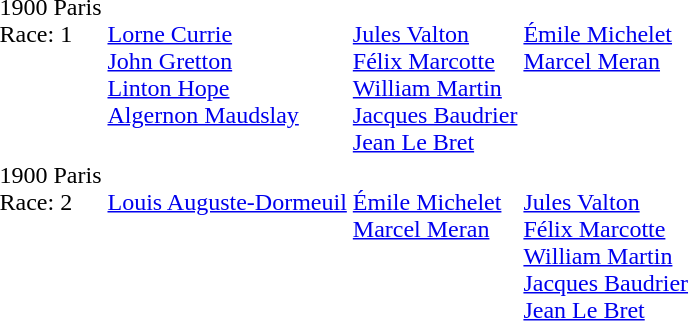<table>
<tr valign="top">
<td style="align:center;">1900 Paris <br>Race: 1<br></td>
<td style="vertical-align:top;"><br><a href='#'>Lorne Currie</a><br><a href='#'>John Gretton</a><br><a href='#'>Linton Hope</a><br><a href='#'>Algernon Maudslay</a></td>
<td style="vertical-align:top;"><br><a href='#'>Jules Valton</a><br><a href='#'>Félix Marcotte</a><br><a href='#'>William Martin</a><br><a href='#'>Jacques Baudrier</a><br><a href='#'>Jean Le Bret</a></td>
<td style="vertical-align:top;"><br><a href='#'>Émile Michelet</a><br><a href='#'>Marcel Meran</a></td>
</tr>
<tr valign="top">
<td style="align:center;">1900 Paris <br>Race: 2<br></td>
<td style="vertical-align:top;"><br><a href='#'>Louis Auguste-Dormeuil</a></td>
<td style="vertical-align:top;"><br><a href='#'>Émile Michelet</a><br><a href='#'>Marcel Meran</a></td>
<td style="vertical-align:top;"><br><a href='#'>Jules Valton</a><br><a href='#'>Félix Marcotte</a><br><a href='#'>William Martin</a><br><a href='#'>Jacques Baudrier</a><br><a href='#'>Jean Le Bret</a></td>
</tr>
</table>
